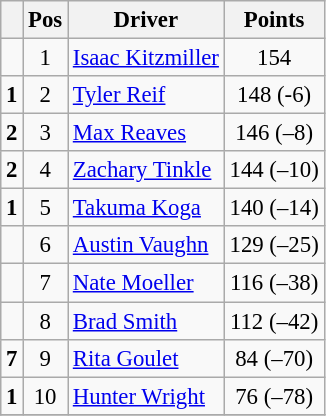<table class="wikitable" style="font-size: 95%;">
<tr>
<th></th>
<th>Pos</th>
<th>Driver</th>
<th>Points</th>
</tr>
<tr>
<td align="left"></td>
<td style="text-align:center;">1</td>
<td><a href='#'>Isaac Kitzmiller</a></td>
<td style="text-align:center;">154</td>
</tr>
<tr>
<td align="left"> <strong>1</strong></td>
<td style="text-align:center;">2</td>
<td><a href='#'>Tyler Reif</a></td>
<td style="text-align:center;">148 (-6)</td>
</tr>
<tr>
<td align="left"> <strong>2</strong></td>
<td style="text-align:center;">3</td>
<td><a href='#'>Max Reaves</a></td>
<td style="text-align:center;">146 (–8)</td>
</tr>
<tr>
<td align="left"> <strong>2</strong></td>
<td style="text-align:center;">4</td>
<td><a href='#'>Zachary Tinkle</a></td>
<td style="text-align:center;">144 (–10)</td>
</tr>
<tr>
<td align="left"> <strong>1</strong></td>
<td style="text-align:center;">5</td>
<td><a href='#'>Takuma Koga</a></td>
<td style="text-align:center;">140 (–14)</td>
</tr>
<tr>
<td align="left"></td>
<td style="text-align:center;">6</td>
<td><a href='#'>Austin Vaughn</a></td>
<td style="text-align:center;">129 (–25)</td>
</tr>
<tr>
<td align="left"></td>
<td style="text-align:center;">7</td>
<td><a href='#'>Nate Moeller</a></td>
<td style="text-align:center;">116 (–38)</td>
</tr>
<tr>
<td align="left"></td>
<td style="text-align:center;">8</td>
<td><a href='#'>Brad Smith</a></td>
<td style="text-align:center;">112 (–42)</td>
</tr>
<tr>
<td align="left"> <strong>7</strong></td>
<td style="text-align:center;">9</td>
<td><a href='#'>Rita Goulet</a></td>
<td style="text-align:center;">84 (–70)</td>
</tr>
<tr>
<td align="left"> <strong>1</strong></td>
<td style="text-align:center;">10</td>
<td><a href='#'>Hunter Wright</a></td>
<td style="text-align:center;">76 (–78)</td>
</tr>
<tr class="sortbottom">
</tr>
</table>
